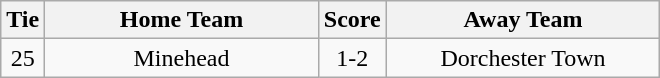<table class="wikitable" style="text-align:center;">
<tr>
<th width=20>Tie</th>
<th width=175>Home Team</th>
<th width=20>Score</th>
<th width=175>Away Team</th>
</tr>
<tr>
<td>25</td>
<td>Minehead</td>
<td>1-2</td>
<td>Dorchester Town</td>
</tr>
</table>
